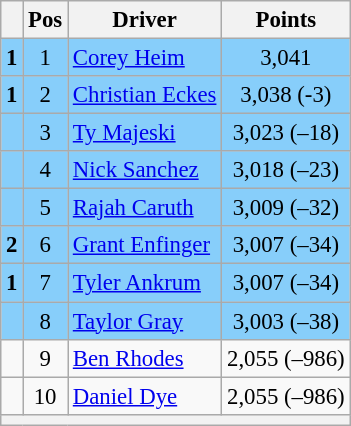<table class="wikitable" style="font-size: 95%;">
<tr>
<th></th>
<th>Pos</th>
<th>Driver</th>
<th>Points</th>
</tr>
<tr style="background:#87CEFA;">
<td align="left"> <strong>1</strong></td>
<td style="text-align:center;">1</td>
<td><a href='#'>Corey Heim</a></td>
<td style="text-align:center;">3,041</td>
</tr>
<tr style="background:#87CEFA;">
<td align="left"> <strong>1</strong></td>
<td style="text-align:center;">2</td>
<td><a href='#'>Christian Eckes</a></td>
<td style="text-align:center;">3,038 (-3)</td>
</tr>
<tr style="background:#87CEFA;">
<td align="left"></td>
<td style="text-align:center;">3</td>
<td><a href='#'>Ty Majeski</a></td>
<td style="text-align:center;">3,023 (–18)</td>
</tr>
<tr style="background:#87CEFA;">
<td align="left"></td>
<td style="text-align:center;">4</td>
<td><a href='#'>Nick Sanchez</a></td>
<td style="text-align:center;">3,018 (–23)</td>
</tr>
<tr style="background:#87CEFA;">
<td align="left"></td>
<td style="text-align:center;">5</td>
<td><a href='#'>Rajah Caruth</a></td>
<td style="text-align:center;">3,009 (–32)</td>
</tr>
<tr style="background:#87CEFA;">
<td align="left"> <strong>2</strong></td>
<td style="text-align:center;">6</td>
<td><a href='#'>Grant Enfinger</a></td>
<td style="text-align:center;">3,007 (–34)</td>
</tr>
<tr style="background:#87CEFA;">
<td align="left"> <strong>1</strong></td>
<td style="text-align:center;">7</td>
<td><a href='#'>Tyler Ankrum</a></td>
<td style="text-align:center;">3,007 (–34)</td>
</tr>
<tr style="background:#87CEFA;">
<td align="left"></td>
<td style="text-align:center;">8</td>
<td><a href='#'>Taylor Gray</a></td>
<td style="text-align:center;">3,003 (–38)</td>
</tr>
<tr>
<td align="left"></td>
<td style="text-align:center;">9</td>
<td><a href='#'>Ben Rhodes</a></td>
<td style="text-align:center;">2,055 (–986)</td>
</tr>
<tr>
<td align="left"></td>
<td style="text-align:center;">10</td>
<td><a href='#'>Daniel Dye</a></td>
<td style="text-align:center;">2,055 (–986)</td>
</tr>
<tr class="sortbottom">
<th colspan="9"></th>
</tr>
</table>
